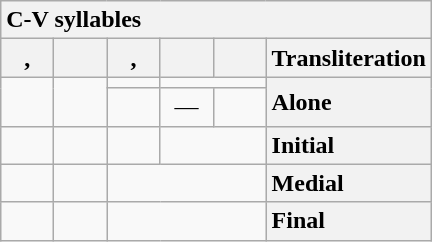<table class="wikitable" style="text-align: center; display: inline-table;">
<tr>
<th colspan="6" style="text-align: left">C-V syllables</th>
</tr>
<tr>
<th style="min-width: 1.75em">, </th>
<th style="min-width: 1.75em"></th>
<th style="min-width: 1.75em">, </th>
<th style="min-width: 1.75em"></th>
<th style="min-width: 1.75em"></th>
<th style="text-align: left">Transliteration</th>
</tr>
<tr>
<td rowspan="2"></td>
<td rowspan="2"></td>
<td></td>
<td colspan="2"></td>
<th rowspan="2" style="text-align: left">Alone</th>
</tr>
<tr>
<td></td>
<td>—</td>
<td></td>
</tr>
<tr>
<td></td>
<td></td>
<td></td>
<td colspan="2"></td>
<th style="text-align: left">Initial</th>
</tr>
<tr>
<td></td>
<td></td>
<td colspan="3"></td>
<th style="text-align: left">Medial</th>
</tr>
<tr>
<td></td>
<td></td>
<td colspan="3"></td>
<th style="text-align: left">Final</th>
</tr>
</table>
